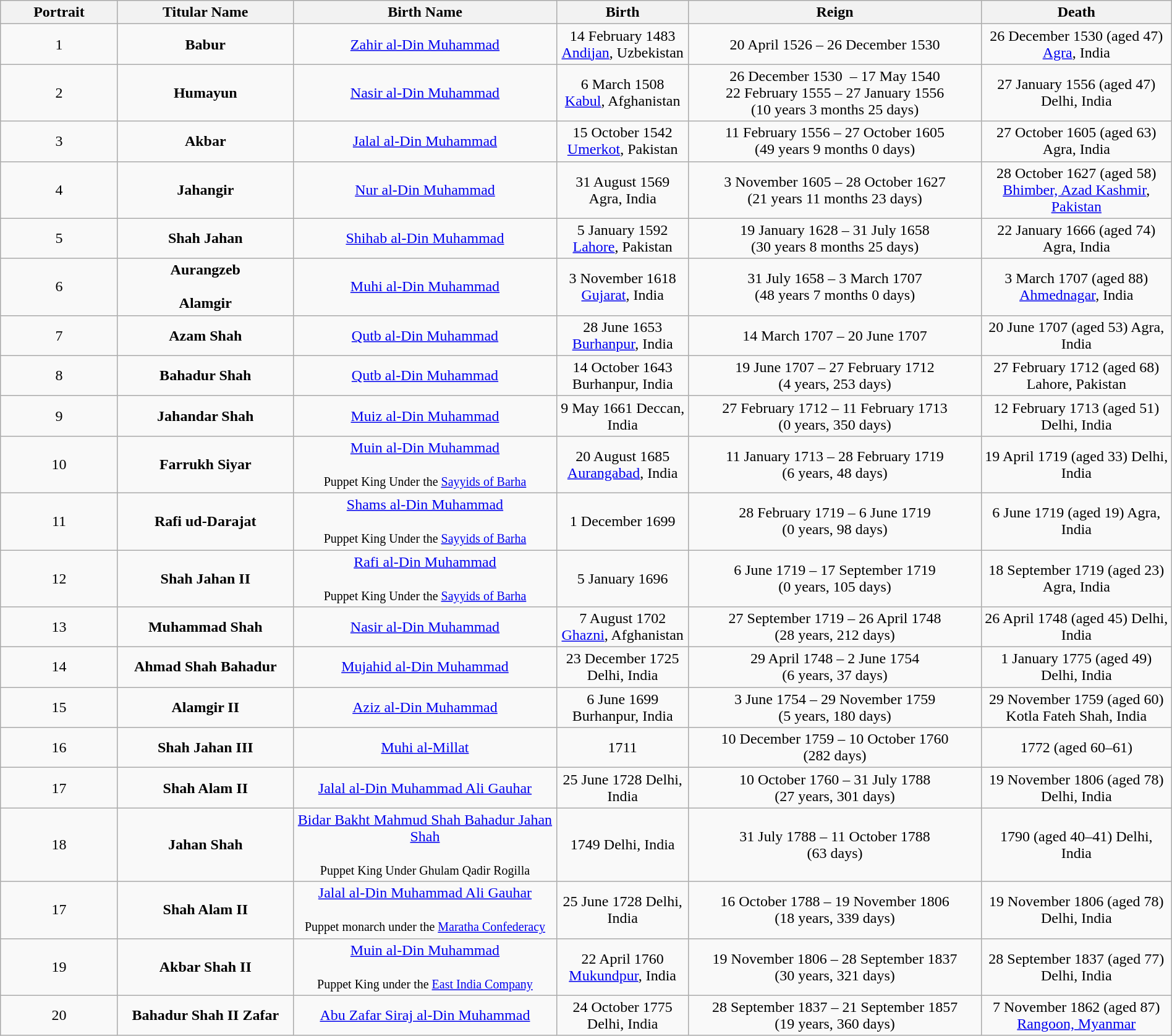<table style="width:100%;" class="wikitable">
<tr>
<th style="width:8%;">Portrait</th>
<th style="width:12%;">Titular Name</th>
<th style="width:18%;">Birth Name</th>
<th style="width:9%;">Birth</th>
<th style="width:20%;">Reign</th>
<th style="width:13%;">Death</th>
</tr>
<tr>
<td style="text-align:center;">1 </td>
<td style="text-align:center;"><strong>Babur<br></strong></td>
<td style="text-align:center;"><a href='#'>Zahir al-Din Muhammad</a><br></td>
<td style="text-align:center;">14 February 1483 <a href='#'>Andijan</a>, Uzbekistan</td>
<td style="text-align:center;">20 April 1526 – 26 December 1530</td>
<td style="text-align:center;">26 December 1530 (aged 47) <a href='#'>Agra</a>, India</td>
</tr>
<tr>
<td style="text-align:center;">2 </td>
<td style="text-align:center;"><strong>Humayun<br></strong></td>
<td style="text-align:center;"><a href='#'>Nasir al-Din Muhammad</a><br></td>
<td style="text-align:center;">6 March 1508 <a href='#'>Kabul</a>, Afghanistan</td>
<td style="text-align:center;">26 December 1530  – 17 May 1540<br>22 February 1555 – 27 January 1556<br>(10 years 3 months 25 days)</td>
<td style="text-align:center;">27 January 1556 (aged 47) Delhi, India</td>
</tr>
<tr>
<td style="text-align:center;">3 </td>
<td style="text-align:center;"><strong>Akbar<br></strong></td>
<td style="text-align:center;"><a href='#'>Jalal al-Din Muhammad</a><br></td>
<td style="text-align:center;">15 October 1542 <a href='#'>Umerkot</a>, Pakistan</td>
<td style="text-align:center;">11 February 1556 – 27 October 1605<br>(49 years 9 months 0 days)</td>
<td style="text-align:center;">27 October 1605 (aged 63) Agra, India</td>
</tr>
<tr>
<td style="text-align:center;">4 </td>
<td style="text-align:center;"><strong>Jahangir<br></strong></td>
<td style="text-align:center;"><a href='#'>Nur al-Din Muhammad</a><br></td>
<td style="text-align:center;">31 August 1569 Agra, India</td>
<td style="text-align:center;">3 November 1605 – 28 October 1627<br>(21 years 11 months 23 days)</td>
<td style="text-align:center;">28 October 1627 (aged 58) <a href='#'>Bhimber, Azad Kashmir</a>, <a href='#'>Pakistan</a></td>
</tr>
<tr>
<td style="text-align:center;">5 </td>
<td style="text-align:center;"><strong>Shah Jahan<br></strong></td>
<td style="text-align:center;"><a href='#'>Shihab al-Din Muhammad</a><br></td>
<td style="text-align:center;">5 January 1592 <a href='#'>Lahore</a>, Pakistan</td>
<td style="text-align:center;">19 January 1628 – 31 July 1658<br>(30 years 8 months 25 days)</td>
<td style="text-align:center;">22 January 1666 (aged 74) Agra, India</td>
</tr>
<tr>
<td style="text-align:center;">6 </td>
<td style="text-align:center;"><strong>Aurangzeb<br> </strong><br><strong>Alamgir<br></strong></td>
<td style="text-align:center;"><a href='#'>Muhi al-Din Muhammad</a> <br></td>
<td style="text-align:center;">3 November 1618 <a href='#'>Gujarat</a>, India</td>
<td style="text-align:center;">31 July 1658 – 3 March 1707<br>(48 years 7 months 0 days)</td>
<td style="text-align:center;">3 March 1707 (aged 88) <a href='#'>Ahmednagar</a>, India</td>
</tr>
<tr>
<td style="text-align:center;">7 </td>
<td style="text-align:center;"><strong>Azam Shah<br></strong></td>
<td style="text-align:center;"><a href='#'>Qutb al-Din Muhammad</a><br></td>
<td style="text-align:center;">28 June 1653 <a href='#'>Burhanpur</a>, India</td>
<td style="text-align:center;">14 March 1707 – 20 June 1707</td>
<td style="text-align:center;">20 June 1707 (aged 53) Agra, India</td>
</tr>
<tr>
<td style="text-align:center;">8 </td>
<td style="text-align:center;"><strong>Bahadur Shah<br></strong></td>
<td style="text-align:center;"><a href='#'>Qutb al-Din Muhammad</a><br></td>
<td style="text-align:center;">14 October 1643 Burhanpur, India</td>
<td style="text-align:center;">19 June 1707 – 27 February 1712<br>(4 years, 253 days)</td>
<td style="text-align:center;">27 February 1712 (aged 68) Lahore, Pakistan</td>
</tr>
<tr>
<td style="text-align:center;">9 </td>
<td style="text-align:center;"><strong>Jahandar Shah<br></strong></td>
<td style="text-align:center;"><a href='#'>Muiz al-Din Muhammad</a> <br></td>
<td style="text-align:center;">9 May 1661 Deccan, India</td>
<td style="text-align:center;">27 February 1712 – 11 February 1713<br>(0 years, 350 days)</td>
<td style="text-align:center;">12 February 1713 (aged 51) Delhi, India</td>
</tr>
<tr>
<td style="text-align:center;">10</td>
<td style="text-align:center;"><strong>Farrukh Siyar<br></strong></td>
<td style="text-align:center;"><a href='#'>Muin al-Din Muhammad</a> <br><br><small>Puppet King Under the <a href='#'>Sayyids of Barha</a></small></td>
<td style="text-align:center;">20 August 1685 <a href='#'>Aurangabad</a>, India</td>
<td style="text-align:center;">11 January 1713 – 28 February 1719<br>(6 years, 48 days)</td>
<td style="text-align:center;">19 April 1719 (aged 33) Delhi, India</td>
</tr>
<tr>
<td style="text-align:center;">11</td>
<td style="text-align:center;"><strong>Rafi ud-Darajat<br></strong></td>
<td style="text-align:center;"><a href='#'>Shams al-Din Muhammad</a><br><br><small>Puppet King Under the <a href='#'>Sayyids of Barha</a></small></td>
<td style="text-align:center;">1 December 1699</td>
<td style="text-align:center;">28 February 1719 – 6 June 1719<br>(0 years, 98 days)</td>
<td style="text-align:center;">6 June 1719 (aged 19) Agra, India</td>
</tr>
<tr>
<td style="text-align:center;">12</td>
<td style="text-align:center;"><strong>Shah Jahan II<br></strong></td>
<td style="text-align:center;"><a href='#'>Rafi al-Din Muhammad</a> <br><br><small>Puppet King Under the <a href='#'>Sayyids of Barha</a></small></td>
<td style="text-align:center;">5 January 1696</td>
<td style="text-align:center;">6 June 1719 – 17 September 1719<br>(0 years, 105 days)</td>
<td style="text-align:center;">18 September 1719 (aged 23) Agra, India</td>
</tr>
<tr>
<td style="text-align:center;">13</td>
<td style="text-align:center;"><strong>Muhammad Shah<br></strong></td>
<td style="text-align:center;"><a href='#'>Nasir al-Din Muhammad</a> <br></td>
<td style="text-align:center;">7 August 1702 <a href='#'>Ghazni</a>, Afghanistan</td>
<td style="text-align:center;">27 September 1719 – 26 April 1748<br>(28 years, 212 days)</td>
<td style="text-align:center;">26 April 1748 (aged 45) Delhi, India</td>
</tr>
<tr>
<td style="text-align:center;">14</td>
<td style="text-align:center;"><strong>Ahmad Shah Bahadur<br></strong></td>
<td style="text-align:center;"><a href='#'>Mujahid al-Din Muhammad</a> <br></td>
<td style="text-align:center;">23 December 1725 Delhi, India</td>
<td style="text-align:center;">29 April 1748 – 2 June 1754<br>(6 years, 37 days)</td>
<td style="text-align:center">1 January 1775 (aged 49) Delhi, India</td>
</tr>
<tr>
<td style="text-align:center;">15</td>
<td style="text-align:center;"><strong>Alamgir II<br></strong></td>
<td style="text-align:center;"><a href='#'>Aziz al-Din Muhammad</a> <br></td>
<td style="text-align:center;">6 June 1699 Burhanpur, India</td>
<td style="text-align:center;">3 June 1754 – 29 November 1759<br>(5 years, 180 days)</td>
<td style="text-align:center;">29 November 1759 (aged 60) Kotla Fateh Shah, India</td>
</tr>
<tr>
<td style="text-align:center;">16</td>
<td style="text-align:center;"><strong>Shah Jahan III<br></strong></td>
<td style="text-align:center;"><a href='#'>Muhi al-Millat</a> <br></td>
<td style="text-align:center;">1711</td>
<td style="text-align:center;">10 December 1759 – 10 October 1760<br>(282 days)</td>
<td style="text-align:center;">1772 (aged 60–61)</td>
</tr>
<tr>
<td style="text-align:center;">17</td>
<td style="text-align:center;"><strong>Shah Alam II<br></strong></td>
<td style="text-align:center;"><a href='#'>Jalal al-Din Muhammad Ali Gauhar</a> <br></td>
<td style="text-align:center;">25 June 1728 Delhi, India</td>
<td style="text-align:center;">10 October 1760 – 31 July 1788<br>(27 years, 301 days)</td>
<td style="text-align:center;">19 November 1806 (aged 78) Delhi, India</td>
</tr>
<tr>
<td style="text-align:center;">18</td>
<td style="text-align:center;"><strong>Jahan Shah<br></strong></td>
<td style="text-align:center;"><a href='#'>Bidar Bakht Mahmud Shah Bahadur Jahan Shah</a><br><br><small>Puppet King Under Ghulam Qadir Rogilla</small></td>
<td style="text-align:center;">1749 Delhi, India</td>
<td style="text-align:center;">31 July 1788 – 11 October 1788<br>(63 days)</td>
<td style="text-align:center;">1790 (aged 40–41) Delhi, India</td>
</tr>
<tr>
<td style="text-align:center;">17</td>
<td style="text-align:center;"><strong>Shah Alam II<br></strong></td>
<td style="text-align:center;"><a href='#'>Jalal al-Din Muhammad Ali Gauhar</a> <br><br><small>Puppet monarch under the <a href='#'>Maratha Confederacy</a></small></td>
<td style="text-align:center;">25 June 1728 Delhi, India</td>
<td style="text-align:center;">16 October 1788 – 19 November 1806<br>(18 years, 339 days)</td>
<td style="text-align:center;">19 November 1806 (aged 78) Delhi, India</td>
</tr>
<tr>
<td style="text-align:center;">19</td>
<td style="text-align:center;"><strong>Akbar Shah II<br></strong></td>
<td style="text-align:center;"><a href='#'>Muin al-Din Muhammad</a> <br><br><small>Puppet King under the <a href='#'>East India Company</a></small></td>
<td style="text-align:center;">22 April 1760 <a href='#'>Mukundpur</a>, India</td>
<td style="text-align:center;">19 November 1806 – 28 September 1837<br>(30 years, 321 days)</td>
<td style="text-align:center;">28 September 1837 (aged 77) Delhi, India</td>
</tr>
<tr>
<td style="text-align:center;">20</td>
<td style="text-align:center;"><strong>Bahadur Shah II Zafar<br></strong></td>
<td style="text-align:center;"><a href='#'>Abu Zafar Siraj al-Din Muhammad</a> <br></td>
<td style="text-align:center;">24 October 1775 Delhi, India</td>
<td style="text-align:center;">28 September 1837 – 21 September 1857<br>(19 years, 360 days)</td>
<td style="text-align:center;">7 November 1862 (aged 87) <a href='#'>Rangoon, Myanmar</a></td>
</tr>
</table>
